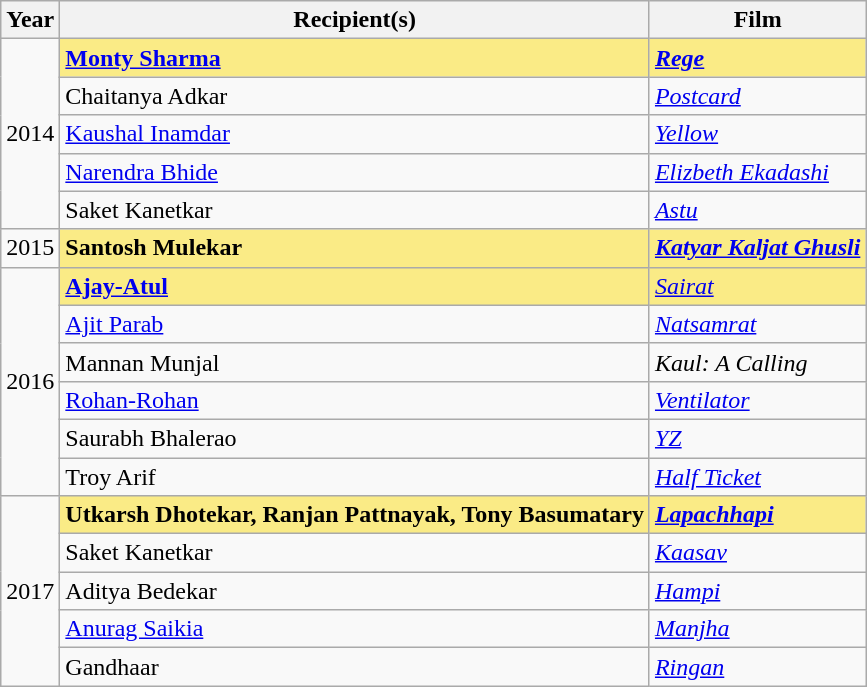<table class="wikitable">
<tr>
<th>Year</th>
<th>Recipient(s)</th>
<th>Film</th>
</tr>
<tr>
<td rowspan="5">2014</td>
<td style="background:#FAEB86;"><strong><a href='#'>Monty Sharma</a></strong></td>
<td style="background:#FAEB86;"><strong><em><a href='#'>Rege</a></em></strong></td>
</tr>
<tr>
<td>Chaitanya Adkar</td>
<td><em><a href='#'>Postcard</a></em></td>
</tr>
<tr>
<td><a href='#'>Kaushal Inamdar</a></td>
<td><em><a href='#'>Yellow</a></em></td>
</tr>
<tr>
<td><a href='#'>Narendra Bhide</a></td>
<td><a href='#'><em>Elizbeth Ekadashi</em></a></td>
</tr>
<tr>
<td>Saket Kanetkar</td>
<td><em><a href='#'>Astu</a></em></td>
</tr>
<tr>
<td>2015</td>
<td style="background:#FAEB86;"><strong>Santosh Mulekar</strong></td>
<td style="background:#FAEB86;"><strong><em><a href='#'>Katyar Kaljat Ghusli</a></em></strong></td>
</tr>
<tr>
<td rowspan="6">2016</td>
<td style="background:#FAEB86;"><strong><a href='#'>Ajay-Atul</a></strong></td>
<td style="background:#FAEB86;"><em><a href='#'>Sairat</a></em></td>
</tr>
<tr>
<td><a href='#'>Ajit Parab</a></td>
<td><em><a href='#'>Natsamrat</a></em></td>
</tr>
<tr>
<td>Mannan Munjal</td>
<td><em>Kaul: A Calling</em></td>
</tr>
<tr>
<td><a href='#'>Rohan-Rohan</a></td>
<td><em><a href='#'>Ventilator</a></em></td>
</tr>
<tr>
<td>Saurabh Bhalerao</td>
<td><em><a href='#'>YZ</a></em></td>
</tr>
<tr>
<td>Troy Arif</td>
<td><em><a href='#'>Half Ticket</a></em></td>
</tr>
<tr>
<td rowspan="5">2017</td>
<td style="background:#FAEB86;"><strong>Utkarsh Dhotekar, Ranjan Pattnayak, Tony Basumatary</strong></td>
<td style="background:#FAEB86;"><strong><em><a href='#'>Lapachhapi</a></em></strong></td>
</tr>
<tr>
<td>Saket Kanetkar</td>
<td><em><a href='#'>Kaasav</a></em></td>
</tr>
<tr>
<td>Aditya Bedekar</td>
<td><em><a href='#'>Hampi</a></em></td>
</tr>
<tr>
<td><a href='#'>Anurag Saikia</a></td>
<td><em><a href='#'>Manjha</a></em></td>
</tr>
<tr>
<td>Gandhaar</td>
<td><em><a href='#'>Ringan</a></em></td>
</tr>
</table>
